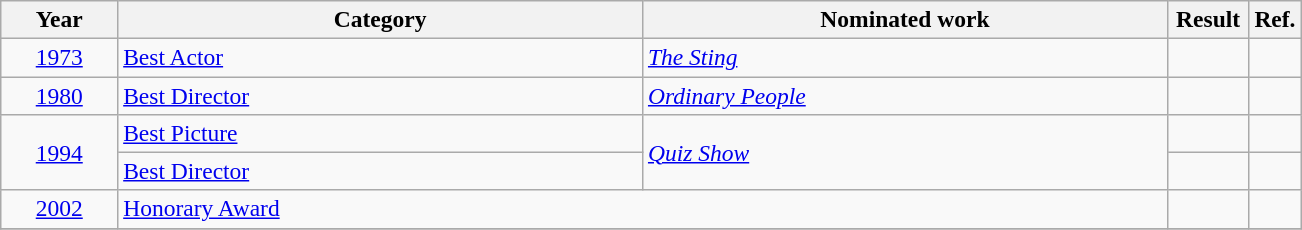<table class="wikitable unsortable plainrowheaders" Style=font-size:98%>
<tr>
<th scope="col" style="width:9%;">Year</th>
<th scope="col" style="width:20em;">Category</th>
<th scope="col" style="width:20em;">Nominated work</th>
<th scope="col" style="width:2em;">Result</th>
<th scope="col" style="width:4%;" class="unsortable">Ref.</th>
</tr>
<tr>
<td style="text-align:center;"><a href='#'>1973</a></td>
<td><a href='#'>Best Actor</a></td>
<td><em><a href='#'>The Sting</a></em></td>
<td></td>
<td></td>
</tr>
<tr>
<td style="text-align:center;"><a href='#'>1980</a></td>
<td><a href='#'>Best Director</a></td>
<td><em><a href='#'>Ordinary People</a></em></td>
<td></td>
<td></td>
</tr>
<tr>
<td style="text-align:center;", rowspan=2><a href='#'>1994</a></td>
<td><a href='#'>Best Picture</a></td>
<td rowspan=2><em><a href='#'>Quiz Show</a></em></td>
<td></td>
<td></td>
</tr>
<tr>
<td><a href='#'>Best Director</a></td>
<td></td>
<td></td>
</tr>
<tr>
<td style="text-align:center;"><a href='#'>2002</a></td>
<td colspan=2><a href='#'>Honorary Award</a></td>
<td></td>
<td></td>
</tr>
<tr>
</tr>
</table>
